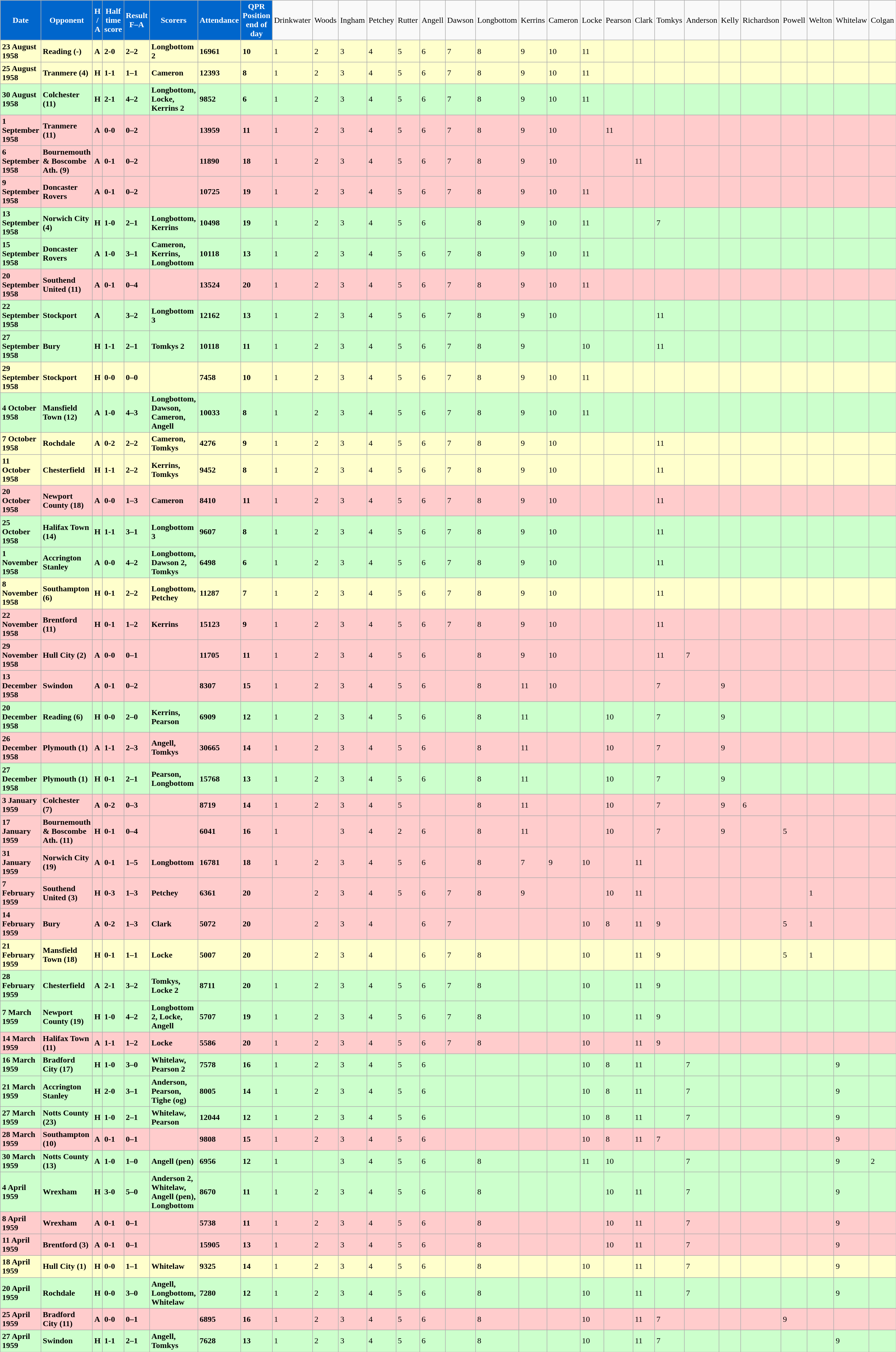<table class="wikitable">
<tr>
<th style="background:#0066CC; color:#FFFFFF; text-align:center;">Date</th>
<th style="background:#0066CC; color:#FFFFFF; text-align:center;">Opponent</th>
<th style="background:#0066CC; color:#FFFFFF; text-align:center;">H / A</th>
<th style="background:#0066CC; color:#FFFFFF; text-align:center;">Half time score</th>
<th style="background:#0066CC; color:#FFFFFF; text-align:center;">Result<br><strong>F–A</strong></th>
<th style="background:#0066CC; color:#FFFFFF; text-align:center;">Scorers</th>
<th style="background:#0066CC; color:#FFFFFF; text-align:center;">Attendance</th>
<th style="background:#0066CC; color:#FFFFFF; text-align:center;">QPR Position end of day</th>
<td>Drinkwater</td>
<td>Woods</td>
<td>Ingham</td>
<td>Petchey</td>
<td>Rutter</td>
<td>Angell</td>
<td>Dawson</td>
<td>Longbottom</td>
<td>Kerrins</td>
<td>Cameron</td>
<td>Locke</td>
<td>Pearson</td>
<td>Clark</td>
<td>Tomkys</td>
<td>Anderson</td>
<td>Kelly</td>
<td>Richardson</td>
<td>Powell</td>
<td>Welton</td>
<td>Whitelaw</td>
<td>Colgan</td>
</tr>
<tr bgcolor="#FFFFCC">
<td><strong>23 August 1958</strong></td>
<td><strong>Reading (-)</strong></td>
<td><strong>A</strong></td>
<td><strong>2-0</strong></td>
<td><strong>2–2</strong></td>
<td><strong>Longbottom 2</strong></td>
<td><strong>16961</strong></td>
<td><strong>10</strong></td>
<td>1</td>
<td>2</td>
<td>3</td>
<td>4</td>
<td>5</td>
<td>6</td>
<td>7</td>
<td>8</td>
<td>9</td>
<td>10</td>
<td>11</td>
<td></td>
<td></td>
<td></td>
<td></td>
<td></td>
<td></td>
<td></td>
<td></td>
<td></td>
<td></td>
</tr>
<tr bgcolor="#FFFFCC">
<td><strong>25 August 1958</strong></td>
<td><strong>Tranmere (4)</strong></td>
<td><strong>H</strong></td>
<td><strong>1-1</strong></td>
<td><strong>1–1</strong></td>
<td><strong>Cameron</strong></td>
<td><strong>12393</strong></td>
<td><strong>8</strong></td>
<td>1</td>
<td>2</td>
<td>3</td>
<td>4</td>
<td>5</td>
<td>6</td>
<td>7</td>
<td>8</td>
<td>9</td>
<td>10</td>
<td>11</td>
<td></td>
<td></td>
<td></td>
<td></td>
<td></td>
<td></td>
<td></td>
<td></td>
<td></td>
<td></td>
</tr>
<tr bgcolor="#ccffcc">
<td><strong>30 August 1958</strong></td>
<td><strong>Colchester (11)</strong></td>
<td><strong>H</strong></td>
<td><strong>2-1</strong></td>
<td><strong>4–2</strong></td>
<td><strong>Longbottom, Locke, Kerrins 2</strong></td>
<td><strong>9852</strong></td>
<td><strong>6</strong></td>
<td>1</td>
<td>2</td>
<td>3</td>
<td>4</td>
<td>5</td>
<td>6</td>
<td>7</td>
<td>8</td>
<td>9</td>
<td>10</td>
<td>11</td>
<td></td>
<td></td>
<td></td>
<td></td>
<td></td>
<td></td>
<td></td>
<td></td>
<td></td>
<td></td>
</tr>
<tr bgcolor="#ffcccc">
<td><strong>1 September 1958</strong></td>
<td><strong>Tranmere (11)</strong></td>
<td><strong>A</strong></td>
<td><strong>0-0</strong></td>
<td><strong>0–2</strong></td>
<td></td>
<td><strong>13959</strong></td>
<td><strong>11</strong></td>
<td>1</td>
<td>2</td>
<td>3</td>
<td>4</td>
<td>5</td>
<td>6</td>
<td>7</td>
<td>8</td>
<td>9</td>
<td>10</td>
<td></td>
<td>11</td>
<td></td>
<td></td>
<td></td>
<td></td>
<td></td>
<td></td>
<td></td>
<td></td>
<td></td>
</tr>
<tr bgcolor="#ffcccc">
<td><strong>6 September 1958</strong></td>
<td><strong>Bournemouth & Boscombe Ath. (9)</strong></td>
<td><strong>A</strong></td>
<td><strong>0-1</strong></td>
<td><strong>0–2</strong></td>
<td></td>
<td><strong>11890</strong></td>
<td><strong>18</strong></td>
<td>1</td>
<td>2</td>
<td>3</td>
<td>4</td>
<td>5</td>
<td>6</td>
<td>7</td>
<td>8</td>
<td>9</td>
<td>10</td>
<td></td>
<td></td>
<td>11</td>
<td></td>
<td></td>
<td></td>
<td></td>
<td></td>
<td></td>
<td></td>
<td></td>
</tr>
<tr bgcolor="#ffcccc">
<td><strong>9 September 1958</strong></td>
<td><strong>Doncaster Rovers</strong></td>
<td><strong>A</strong></td>
<td><strong>0-1</strong></td>
<td><strong>0–2</strong></td>
<td></td>
<td><strong>10725</strong></td>
<td><strong>19</strong></td>
<td>1</td>
<td>2</td>
<td>3</td>
<td>4</td>
<td>5</td>
<td>6</td>
<td>7</td>
<td>8</td>
<td>9</td>
<td>10</td>
<td>11</td>
<td></td>
<td></td>
<td></td>
<td></td>
<td></td>
<td></td>
<td></td>
<td></td>
<td></td>
<td></td>
</tr>
<tr bgcolor="#ccffcc">
<td><strong>13 September 1958</strong></td>
<td><strong>Norwich City (4)</strong></td>
<td><strong>H</strong></td>
<td><strong>1-0</strong></td>
<td><strong>2–1</strong></td>
<td><strong>Longbottom, Kerrins</strong></td>
<td><strong>10498</strong></td>
<td><strong>19</strong></td>
<td>1</td>
<td>2</td>
<td>3</td>
<td>4</td>
<td>5</td>
<td>6</td>
<td></td>
<td>8</td>
<td>9</td>
<td>10</td>
<td>11</td>
<td></td>
<td></td>
<td>7</td>
<td></td>
<td></td>
<td></td>
<td></td>
<td></td>
<td></td>
<td></td>
</tr>
<tr bgcolor="#ccffcc">
<td><strong>15 September 1958</strong></td>
<td><strong>Doncaster Rovers</strong></td>
<td><strong>A</strong></td>
<td><strong>1-0</strong></td>
<td><strong>3–1</strong></td>
<td><strong>Cameron, Kerrins, Longbottom</strong></td>
<td><strong>10118</strong></td>
<td><strong>13</strong></td>
<td>1</td>
<td>2</td>
<td>3</td>
<td>4</td>
<td>5</td>
<td>6</td>
<td>7</td>
<td>8</td>
<td>9</td>
<td>10</td>
<td>11</td>
<td></td>
<td></td>
<td></td>
<td></td>
<td></td>
<td></td>
<td></td>
<td></td>
<td></td>
<td></td>
</tr>
<tr bgcolor="#ffcccc">
<td><strong>20 September 1958</strong></td>
<td><strong>Southend United (11)</strong></td>
<td><strong>A</strong></td>
<td><strong>0-1</strong></td>
<td><strong>0–4</strong></td>
<td></td>
<td><strong>13524</strong></td>
<td><strong>20</strong></td>
<td>1</td>
<td>2</td>
<td>3</td>
<td>4</td>
<td>5</td>
<td>6</td>
<td>7</td>
<td>8</td>
<td>9</td>
<td>10</td>
<td>11</td>
<td></td>
<td></td>
<td></td>
<td></td>
<td></td>
<td></td>
<td></td>
<td></td>
<td></td>
<td></td>
</tr>
<tr bgcolor="#ccffcc">
<td><strong>22 September 1958</strong></td>
<td><strong>Stockport</strong></td>
<td><strong>A</strong></td>
<td></td>
<td><strong>3–2</strong></td>
<td><strong>Longbottom 3</strong></td>
<td><strong>12162</strong></td>
<td><strong>13</strong></td>
<td>1</td>
<td>2</td>
<td>3</td>
<td>4</td>
<td>5</td>
<td>6</td>
<td>7</td>
<td>8</td>
<td>9</td>
<td>10</td>
<td></td>
<td></td>
<td></td>
<td>11</td>
<td></td>
<td></td>
<td></td>
<td></td>
<td></td>
<td></td>
<td></td>
</tr>
<tr bgcolor="#ccffcc">
<td><strong>27 September 1958</strong></td>
<td><strong>Bury</strong></td>
<td><strong>H</strong></td>
<td><strong>1-1</strong></td>
<td><strong>2–1</strong></td>
<td><strong>Tomkys 2</strong></td>
<td><strong>10118</strong></td>
<td><strong>11</strong></td>
<td>1</td>
<td>2</td>
<td>3</td>
<td>4</td>
<td>5</td>
<td>6</td>
<td>7</td>
<td>8</td>
<td>9</td>
<td></td>
<td>10</td>
<td></td>
<td></td>
<td>11</td>
<td></td>
<td></td>
<td></td>
<td></td>
<td></td>
<td></td>
<td></td>
</tr>
<tr bgcolor="#FFFFCC">
<td><strong>29 September 1958</strong></td>
<td><strong>Stockport</strong></td>
<td><strong>H</strong></td>
<td><strong>0-0</strong></td>
<td><strong>0–0</strong></td>
<td></td>
<td><strong>7458</strong></td>
<td><strong>10</strong></td>
<td>1</td>
<td>2</td>
<td>3</td>
<td>4</td>
<td>5</td>
<td>6</td>
<td>7</td>
<td>8</td>
<td>9</td>
<td>10</td>
<td>11</td>
<td></td>
<td></td>
<td></td>
<td></td>
<td></td>
<td></td>
<td></td>
<td></td>
<td></td>
<td></td>
</tr>
<tr bgcolor="#ccffcc">
<td><strong>4 October 1958</strong></td>
<td><strong>Mansfield Town (12)</strong></td>
<td><strong>A</strong></td>
<td><strong>1-0</strong></td>
<td><strong>4–3</strong></td>
<td><strong>Longbottom, Dawson, Cameron, Angell</strong></td>
<td><strong>10033</strong></td>
<td><strong>8</strong></td>
<td>1</td>
<td>2</td>
<td>3</td>
<td>4</td>
<td>5</td>
<td>6</td>
<td>7</td>
<td>8</td>
<td>9</td>
<td>10</td>
<td>11</td>
<td></td>
<td></td>
<td></td>
<td></td>
<td></td>
<td></td>
<td></td>
<td></td>
<td></td>
<td></td>
</tr>
<tr bgcolor="#FFFFCC">
<td><strong>7 October 1958</strong></td>
<td><strong>Rochdale</strong></td>
<td><strong>A</strong></td>
<td><strong>0-2</strong></td>
<td><strong>2–2</strong></td>
<td><strong>Cameron, Tomkys</strong></td>
<td><strong>4276</strong></td>
<td><strong>9</strong></td>
<td>1</td>
<td>2</td>
<td>3</td>
<td>4</td>
<td>5</td>
<td>6</td>
<td>7</td>
<td>8</td>
<td>9</td>
<td>10</td>
<td></td>
<td></td>
<td></td>
<td>11</td>
<td></td>
<td></td>
<td></td>
<td></td>
<td></td>
<td></td>
<td></td>
</tr>
<tr bgcolor="#FFFFCC">
<td><strong>11 October 1958</strong></td>
<td><strong>Chesterfield</strong></td>
<td><strong>H</strong></td>
<td><strong>1-1</strong></td>
<td><strong>2–2</strong></td>
<td><strong>Kerrins, Tomkys</strong></td>
<td><strong>9452</strong></td>
<td><strong>8</strong></td>
<td>1</td>
<td>2</td>
<td>3</td>
<td>4</td>
<td>5</td>
<td>6</td>
<td>7</td>
<td>8</td>
<td>9</td>
<td>10</td>
<td></td>
<td></td>
<td></td>
<td>11</td>
<td></td>
<td></td>
<td></td>
<td></td>
<td></td>
<td></td>
<td></td>
</tr>
<tr bgcolor="#ffcccc">
<td><strong>20 October 1958</strong></td>
<td><strong>Newport County (18)</strong></td>
<td><strong>A</strong></td>
<td><strong>0-0</strong></td>
<td><strong>1–3</strong></td>
<td><strong>Cameron</strong></td>
<td><strong>8410</strong></td>
<td><strong>11</strong></td>
<td>1</td>
<td>2</td>
<td>3</td>
<td>4</td>
<td>5</td>
<td>6</td>
<td>7</td>
<td>8</td>
<td>9</td>
<td>10</td>
<td></td>
<td></td>
<td></td>
<td>11</td>
<td></td>
<td></td>
<td></td>
<td></td>
<td></td>
<td></td>
<td></td>
</tr>
<tr bgcolor="#ccffcc">
<td><strong>25 October 1958</strong></td>
<td><strong>Halifax Town (14)</strong></td>
<td><strong>H</strong></td>
<td><strong>1-1</strong></td>
<td><strong>3–1</strong></td>
<td><strong>Longbottom 3</strong></td>
<td><strong>9607</strong></td>
<td><strong>8</strong></td>
<td>1</td>
<td>2</td>
<td>3</td>
<td>4</td>
<td>5</td>
<td>6</td>
<td>7</td>
<td>8</td>
<td>9</td>
<td>10</td>
<td></td>
<td></td>
<td></td>
<td>11</td>
<td></td>
<td></td>
<td></td>
<td></td>
<td></td>
<td></td>
<td></td>
</tr>
<tr bgcolor="#ccffcc">
<td><strong>1 November 1958</strong></td>
<td><strong>Accrington Stanley</strong></td>
<td><strong>A</strong></td>
<td><strong>0-0</strong></td>
<td><strong>4–2</strong></td>
<td><strong>Longbottom, Dawson 2, Tomkys</strong></td>
<td><strong>6498</strong></td>
<td><strong>6</strong></td>
<td>1</td>
<td>2</td>
<td>3</td>
<td>4</td>
<td>5</td>
<td>6</td>
<td>7</td>
<td>8</td>
<td>9</td>
<td>10</td>
<td></td>
<td></td>
<td></td>
<td>11</td>
<td></td>
<td></td>
<td></td>
<td></td>
<td></td>
<td></td>
<td></td>
</tr>
<tr bgcolor="#FFFFCC">
<td><strong>8 November 1958</strong></td>
<td><strong>Southampton (6)</strong></td>
<td><strong>H</strong></td>
<td><strong>0-1</strong></td>
<td><strong>2–2</strong></td>
<td><strong>Longbottom, Petchey</strong></td>
<td><strong>11287</strong></td>
<td><strong>7</strong></td>
<td>1</td>
<td>2</td>
<td>3</td>
<td>4</td>
<td>5</td>
<td>6</td>
<td>7</td>
<td>8</td>
<td>9</td>
<td>10</td>
<td></td>
<td></td>
<td></td>
<td>11</td>
<td></td>
<td></td>
<td></td>
<td></td>
<td></td>
<td></td>
<td></td>
</tr>
<tr bgcolor="#ffcccc">
<td><strong>22 November 1958</strong></td>
<td><strong>Brentford (11)</strong></td>
<td><strong>H</strong></td>
<td><strong>0-1</strong></td>
<td><strong>1–2</strong></td>
<td><strong>Kerrins</strong></td>
<td><strong>15123</strong></td>
<td><strong>9</strong></td>
<td>1</td>
<td>2</td>
<td>3</td>
<td>4</td>
<td>5</td>
<td>6</td>
<td>7</td>
<td>8</td>
<td>9</td>
<td>10</td>
<td></td>
<td></td>
<td></td>
<td>11</td>
<td></td>
<td></td>
<td></td>
<td></td>
<td></td>
<td></td>
<td></td>
</tr>
<tr bgcolor="#ffcccc">
<td><strong>29 November 1958</strong></td>
<td><strong>Hull City (2)</strong></td>
<td><strong>A</strong></td>
<td><strong>0-0</strong></td>
<td><strong>0–1</strong></td>
<td></td>
<td><strong>11705</strong></td>
<td><strong>11</strong></td>
<td>1</td>
<td>2</td>
<td>3</td>
<td>4</td>
<td>5</td>
<td>6</td>
<td></td>
<td>8</td>
<td>9</td>
<td>10</td>
<td></td>
<td></td>
<td></td>
<td>11</td>
<td>7</td>
<td></td>
<td></td>
<td></td>
<td></td>
<td></td>
<td></td>
</tr>
<tr bgcolor="#ffcccc">
<td><strong>13 December 1958</strong></td>
<td><strong>Swindon</strong></td>
<td><strong>A</strong></td>
<td><strong>0-1</strong></td>
<td><strong>0–2</strong></td>
<td></td>
<td><strong>8307</strong></td>
<td><strong>15</strong></td>
<td>1</td>
<td>2</td>
<td>3</td>
<td>4</td>
<td>5</td>
<td>6</td>
<td></td>
<td>8</td>
<td>11</td>
<td>10</td>
<td></td>
<td></td>
<td></td>
<td>7</td>
<td></td>
<td>9</td>
<td></td>
<td></td>
<td></td>
<td></td>
<td></td>
</tr>
<tr bgcolor="#ccffcc">
<td><strong>20 December 1958</strong></td>
<td><strong>Reading (6)</strong></td>
<td><strong>H</strong></td>
<td><strong>0-0</strong></td>
<td><strong>2–0</strong></td>
<td><strong>Kerrins, Pearson</strong></td>
<td><strong>6909</strong></td>
<td><strong>12</strong></td>
<td>1</td>
<td>2</td>
<td>3</td>
<td>4</td>
<td>5</td>
<td>6</td>
<td></td>
<td>8</td>
<td>11</td>
<td></td>
<td></td>
<td>10</td>
<td></td>
<td>7</td>
<td></td>
<td>9</td>
<td></td>
<td></td>
<td></td>
<td></td>
<td></td>
</tr>
<tr bgcolor="#ffcccc">
<td><strong>26 December 1958</strong></td>
<td><strong>Plymouth (1)</strong></td>
<td><strong>A</strong></td>
<td><strong>1-1</strong></td>
<td><strong>2–3</strong></td>
<td><strong>Angell, Tomkys</strong></td>
<td><strong>30665</strong></td>
<td><strong>14</strong></td>
<td>1</td>
<td>2</td>
<td>3</td>
<td>4</td>
<td>5</td>
<td>6</td>
<td></td>
<td>8</td>
<td>11</td>
<td></td>
<td></td>
<td>10</td>
<td></td>
<td>7</td>
<td></td>
<td>9</td>
<td></td>
<td></td>
<td></td>
<td></td>
<td></td>
</tr>
<tr bgcolor="#ccffcc">
<td><strong>27 December 1958</strong></td>
<td><strong>Plymouth (1)</strong></td>
<td><strong>H</strong></td>
<td><strong>0-1</strong></td>
<td><strong>2–1</strong></td>
<td><strong>Pearson, Longbottom</strong></td>
<td><strong>15768</strong></td>
<td><strong>13</strong></td>
<td>1</td>
<td>2</td>
<td>3</td>
<td>4</td>
<td>5</td>
<td>6</td>
<td></td>
<td>8</td>
<td>11</td>
<td></td>
<td></td>
<td>10</td>
<td></td>
<td>7</td>
<td></td>
<td>9</td>
<td></td>
<td></td>
<td></td>
<td></td>
<td></td>
</tr>
<tr bgcolor="#ffcccc">
<td><strong>3 January 1959</strong></td>
<td><strong>Colchester (7)</strong></td>
<td><strong>A</strong></td>
<td><strong>0-2</strong></td>
<td><strong>0–3</strong></td>
<td></td>
<td><strong>8719</strong></td>
<td><strong>14</strong></td>
<td>1</td>
<td>2</td>
<td>3</td>
<td>4</td>
<td>5</td>
<td></td>
<td></td>
<td>8</td>
<td>11</td>
<td></td>
<td></td>
<td>10</td>
<td></td>
<td>7</td>
<td></td>
<td>9</td>
<td>6</td>
<td></td>
<td></td>
<td></td>
<td></td>
</tr>
<tr bgcolor="#ffcccc">
<td><strong>17 January 1959</strong></td>
<td><strong>Bournemouth & Boscombe Ath. (11)</strong></td>
<td><strong>H</strong></td>
<td><strong>0-1</strong></td>
<td><strong>0–4</strong></td>
<td></td>
<td><strong>6041</strong></td>
<td><strong>16</strong></td>
<td>1</td>
<td></td>
<td>3</td>
<td>4</td>
<td>2</td>
<td>6</td>
<td></td>
<td>8</td>
<td>11</td>
<td></td>
<td></td>
<td>10</td>
<td></td>
<td>7</td>
<td></td>
<td>9</td>
<td></td>
<td>5</td>
<td></td>
<td></td>
<td></td>
</tr>
<tr bgcolor="#ffcccc">
<td><strong>31 January 1959</strong></td>
<td><strong>Norwich City (19)</strong></td>
<td><strong>A</strong></td>
<td><strong>0-1</strong></td>
<td><strong>1–5</strong></td>
<td><strong>Longbottom</strong></td>
<td><strong>16781</strong></td>
<td><strong>18</strong></td>
<td>1</td>
<td>2</td>
<td>3</td>
<td>4</td>
<td>5</td>
<td>6</td>
<td></td>
<td>8</td>
<td>7</td>
<td>9</td>
<td>10</td>
<td></td>
<td>11</td>
<td></td>
<td></td>
<td></td>
<td></td>
<td></td>
<td></td>
<td></td>
<td></td>
</tr>
<tr bgcolor="#ffcccc">
<td><strong>7 February 1959</strong></td>
<td><strong>Southend United (3)</strong></td>
<td><strong>H</strong></td>
<td><strong>0-3</strong></td>
<td><strong>1–3</strong></td>
<td><strong>Petchey</strong></td>
<td><strong>6361</strong></td>
<td><strong>20</strong></td>
<td></td>
<td>2</td>
<td>3</td>
<td>4</td>
<td>5</td>
<td>6</td>
<td>7</td>
<td>8</td>
<td>9</td>
<td></td>
<td></td>
<td>10</td>
<td>11</td>
<td></td>
<td></td>
<td></td>
<td></td>
<td></td>
<td>1</td>
<td></td>
<td></td>
</tr>
<tr bgcolor="#ffcccc">
<td><strong>14 February 1959</strong></td>
<td><strong>Bury</strong></td>
<td><strong>A</strong></td>
<td><strong>0-2</strong></td>
<td><strong>1–3</strong></td>
<td><strong>Clark</strong></td>
<td><strong>5072</strong></td>
<td><strong>20</strong></td>
<td></td>
<td>2</td>
<td>3</td>
<td>4</td>
<td></td>
<td>6</td>
<td>7</td>
<td></td>
<td></td>
<td></td>
<td>10</td>
<td>8</td>
<td>11</td>
<td>9</td>
<td></td>
<td></td>
<td></td>
<td>5</td>
<td>1</td>
<td></td>
<td></td>
</tr>
<tr bgcolor="#FFFFCC">
<td><strong>21 February 1959</strong></td>
<td><strong>Mansfield Town (18)</strong></td>
<td><strong>H</strong></td>
<td><strong>0-1</strong></td>
<td><strong>1–1</strong></td>
<td><strong>Locke</strong></td>
<td><strong>5007</strong></td>
<td><strong>20</strong></td>
<td></td>
<td>2</td>
<td>3</td>
<td>4</td>
<td></td>
<td>6</td>
<td>7</td>
<td>8</td>
<td></td>
<td></td>
<td>10</td>
<td></td>
<td>11</td>
<td>9</td>
<td></td>
<td></td>
<td></td>
<td>5</td>
<td>1</td>
<td></td>
<td></td>
</tr>
<tr bgcolor="#ccffcc">
<td><strong>28 February 1959</strong></td>
<td><strong>Chesterfield</strong></td>
<td><strong>A</strong></td>
<td><strong>2-1</strong></td>
<td><strong>3–2</strong></td>
<td><strong>Tomkys, Locke 2</strong></td>
<td><strong>8711</strong></td>
<td><strong>20</strong></td>
<td>1</td>
<td>2</td>
<td>3</td>
<td>4</td>
<td>5</td>
<td>6</td>
<td>7</td>
<td>8</td>
<td></td>
<td></td>
<td>10</td>
<td></td>
<td>11</td>
<td>9</td>
<td></td>
<td></td>
<td></td>
<td></td>
<td></td>
<td></td>
<td></td>
</tr>
<tr bgcolor="#ccffcc">
<td><strong>7 March 1959</strong></td>
<td><strong>Newport County (19)</strong></td>
<td><strong>H</strong></td>
<td><strong>1-0</strong></td>
<td><strong>4–2</strong></td>
<td><strong>Longbottom 2, Locke, Angell</strong></td>
<td><strong>5707</strong></td>
<td><strong>19</strong></td>
<td>1</td>
<td>2</td>
<td>3</td>
<td>4</td>
<td>5</td>
<td>6</td>
<td>7</td>
<td>8</td>
<td></td>
<td></td>
<td>10</td>
<td></td>
<td>11</td>
<td>9</td>
<td></td>
<td></td>
<td></td>
<td></td>
<td></td>
<td></td>
<td></td>
</tr>
<tr bgcolor="#ffcccc">
<td><strong>14 March 1959</strong></td>
<td><strong>Halifax Town (11)</strong></td>
<td><strong>A</strong></td>
<td><strong>1-1</strong></td>
<td><strong>1–2</strong></td>
<td><strong>Locke</strong></td>
<td><strong>5586</strong></td>
<td><strong>20</strong></td>
<td>1</td>
<td>2</td>
<td>3</td>
<td>4</td>
<td>5</td>
<td>6</td>
<td>7</td>
<td>8</td>
<td></td>
<td></td>
<td>10</td>
<td></td>
<td>11</td>
<td>9</td>
<td></td>
<td></td>
<td></td>
<td></td>
<td></td>
<td></td>
<td></td>
</tr>
<tr bgcolor="#ccffcc">
<td><strong>16 March 1959</strong></td>
<td><strong>Bradford City (17)</strong></td>
<td><strong>H</strong></td>
<td><strong>1-0</strong></td>
<td><strong>3–0</strong></td>
<td><strong>Whitelaw, Pearson 2</strong></td>
<td><strong>7578</strong></td>
<td><strong>16</strong></td>
<td>1</td>
<td>2</td>
<td>3</td>
<td>4</td>
<td>5</td>
<td>6</td>
<td></td>
<td></td>
<td></td>
<td></td>
<td>10</td>
<td>8</td>
<td>11</td>
<td></td>
<td>7</td>
<td></td>
<td></td>
<td></td>
<td></td>
<td>9</td>
<td></td>
</tr>
<tr bgcolor="#ccffcc">
<td><strong>21 March 1959</strong></td>
<td><strong>Accrington Stanley</strong></td>
<td><strong>H</strong></td>
<td><strong>2-0</strong></td>
<td><strong>3–1</strong></td>
<td><strong>Anderson, Pearson, Tighe (og)</strong></td>
<td><strong>8005</strong></td>
<td><strong>14</strong></td>
<td>1</td>
<td>2</td>
<td>3</td>
<td>4</td>
<td>5</td>
<td>6</td>
<td></td>
<td></td>
<td></td>
<td></td>
<td>10</td>
<td>8</td>
<td>11</td>
<td></td>
<td>7</td>
<td></td>
<td></td>
<td></td>
<td></td>
<td>9</td>
<td></td>
</tr>
<tr bgcolor="#ccffcc">
<td><strong>27 March 1959</strong></td>
<td><strong>Notts County (23)</strong></td>
<td><strong>H</strong></td>
<td><strong>1-0</strong></td>
<td><strong>2–1</strong></td>
<td><strong>Whitelaw, Pearson</strong></td>
<td><strong>12044</strong></td>
<td><strong>12</strong></td>
<td>1</td>
<td>2</td>
<td>3</td>
<td>4</td>
<td>5</td>
<td>6</td>
<td></td>
<td></td>
<td></td>
<td></td>
<td>10</td>
<td>8</td>
<td>11</td>
<td></td>
<td>7</td>
<td></td>
<td></td>
<td></td>
<td></td>
<td>9</td>
<td></td>
</tr>
<tr bgcolor="#ffcccc">
<td><strong>28 March 1959</strong></td>
<td><strong>Southampton (10)</strong></td>
<td><strong>A</strong></td>
<td><strong>0-1</strong></td>
<td><strong>0–1</strong></td>
<td></td>
<td><strong>9808</strong></td>
<td><strong>15</strong></td>
<td>1</td>
<td>2</td>
<td>3</td>
<td>4</td>
<td>5</td>
<td>6</td>
<td></td>
<td></td>
<td></td>
<td></td>
<td>10</td>
<td>8</td>
<td>11</td>
<td>7</td>
<td></td>
<td></td>
<td></td>
<td></td>
<td></td>
<td>9</td>
<td></td>
</tr>
<tr bgcolor="#ccffcc">
<td><strong>30 March 1959</strong></td>
<td><strong>Notts County (13)</strong></td>
<td><strong>A</strong></td>
<td><strong>1-0</strong></td>
<td><strong>1–0</strong></td>
<td><strong>Angell (pen)</strong></td>
<td><strong>6956</strong></td>
<td><strong>12</strong></td>
<td>1</td>
<td></td>
<td>3</td>
<td>4</td>
<td>5</td>
<td>6</td>
<td></td>
<td>8</td>
<td></td>
<td></td>
<td>11</td>
<td>10</td>
<td></td>
<td></td>
<td>7</td>
<td></td>
<td></td>
<td></td>
<td></td>
<td>9</td>
<td>2</td>
</tr>
<tr bgcolor="#ccffcc">
<td><strong>4 April 1959</strong></td>
<td><strong>Wrexham</strong></td>
<td><strong>H</strong></td>
<td><strong>3-0</strong></td>
<td><strong>5–0</strong></td>
<td><strong>Anderson 2, Whitelaw, Angell (pen), Longbottom</strong></td>
<td><strong>8670</strong></td>
<td><strong>11</strong></td>
<td>1</td>
<td>2</td>
<td>3</td>
<td>4</td>
<td>5</td>
<td>6</td>
<td></td>
<td>8</td>
<td></td>
<td></td>
<td></td>
<td>10</td>
<td>11</td>
<td></td>
<td>7</td>
<td></td>
<td></td>
<td></td>
<td></td>
<td>9</td>
<td></td>
</tr>
<tr bgcolor="#ffcccc">
<td><strong>8 April 1959</strong></td>
<td><strong>Wrexham</strong></td>
<td><strong>A</strong></td>
<td><strong>0-1</strong></td>
<td><strong>0–1</strong></td>
<td></td>
<td><strong>5738</strong></td>
<td><strong>11</strong></td>
<td>1</td>
<td>2</td>
<td>3</td>
<td>4</td>
<td>5</td>
<td>6</td>
<td></td>
<td>8</td>
<td></td>
<td></td>
<td></td>
<td>10</td>
<td>11</td>
<td></td>
<td>7</td>
<td></td>
<td></td>
<td></td>
<td></td>
<td>9</td>
<td></td>
</tr>
<tr bgcolor="#ffcccc">
<td><strong>11 April 1959</strong></td>
<td><strong>Brentford (3)</strong></td>
<td><strong>A</strong></td>
<td><strong>0-1</strong></td>
<td><strong>0–1</strong></td>
<td></td>
<td><strong>15905</strong></td>
<td><strong>13</strong></td>
<td>1</td>
<td>2</td>
<td>3</td>
<td>4</td>
<td>5</td>
<td>6</td>
<td></td>
<td>8</td>
<td></td>
<td></td>
<td></td>
<td>10</td>
<td>11</td>
<td></td>
<td>7</td>
<td></td>
<td></td>
<td></td>
<td></td>
<td>9</td>
<td></td>
</tr>
<tr bgcolor="#FFFFCC">
<td><strong>18 April 1959</strong></td>
<td><strong>Hull City (1)</strong></td>
<td><strong>H</strong></td>
<td><strong>0-0</strong></td>
<td><strong>1–1</strong></td>
<td><strong>Whitelaw</strong></td>
<td><strong>9325</strong></td>
<td><strong>14</strong></td>
<td>1</td>
<td>2</td>
<td>3</td>
<td>4</td>
<td>5</td>
<td>6</td>
<td></td>
<td>8</td>
<td></td>
<td></td>
<td>10</td>
<td></td>
<td>11</td>
<td></td>
<td>7</td>
<td></td>
<td></td>
<td></td>
<td></td>
<td>9</td>
<td></td>
</tr>
<tr bgcolor="#ccffcc">
<td><strong>20 April 1959</strong></td>
<td><strong>Rochdale</strong></td>
<td><strong>H</strong></td>
<td><strong>0-0</strong></td>
<td><strong>3–0</strong></td>
<td><strong>Angell, Longbottom, Whitelaw</strong></td>
<td><strong>7280</strong></td>
<td><strong>12</strong></td>
<td>1</td>
<td>2</td>
<td>3</td>
<td>4</td>
<td>5</td>
<td>6</td>
<td></td>
<td>8</td>
<td></td>
<td></td>
<td>10</td>
<td></td>
<td>11</td>
<td></td>
<td>7</td>
<td></td>
<td></td>
<td></td>
<td></td>
<td>9</td>
<td></td>
</tr>
<tr bgcolor="#ffcccc">
<td><strong>25 April 1959</strong></td>
<td><strong>Bradford City (11)</strong></td>
<td><strong>A</strong></td>
<td><strong>0-0</strong></td>
<td><strong>0–1</strong></td>
<td></td>
<td><strong>6895</strong></td>
<td><strong>16</strong></td>
<td>1</td>
<td>2</td>
<td>3</td>
<td>4</td>
<td>5</td>
<td>6</td>
<td></td>
<td>8</td>
<td></td>
<td></td>
<td>10</td>
<td></td>
<td>11</td>
<td>7</td>
<td></td>
<td></td>
<td></td>
<td>9</td>
<td></td>
<td></td>
<td></td>
</tr>
<tr bgcolor="#ccffcc">
<td><strong>27 April 1959</strong></td>
<td><strong>Swindon</strong></td>
<td><strong>H</strong></td>
<td><strong>1-1</strong></td>
<td><strong>2–1</strong></td>
<td><strong>Angell, Tomkys</strong></td>
<td><strong>7628</strong></td>
<td><strong>13</strong></td>
<td>1</td>
<td>2</td>
<td>3</td>
<td>4</td>
<td>5</td>
<td>6</td>
<td></td>
<td>8</td>
<td></td>
<td></td>
<td>10</td>
<td></td>
<td>11</td>
<td>7</td>
<td></td>
<td></td>
<td></td>
<td></td>
<td></td>
<td>9</td>
<td></td>
</tr>
</table>
